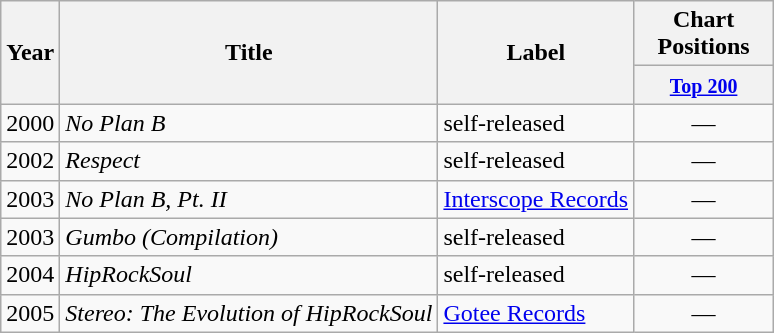<table class="wikitable">
<tr>
<th rowspan="2">Year</th>
<th rowspan="2">Title</th>
<th rowspan="2">Label</th>
<th colspan="1">Chart Positions</th>
</tr>
<tr>
<th width="86"><small><a href='#'>Top 200</a></small></th>
</tr>
<tr>
<td>2000</td>
<td><em>No Plan B</em></td>
<td>self-released</td>
<td align="center">—</td>
</tr>
<tr>
<td>2002</td>
<td><em>Respect</em></td>
<td>self-released</td>
<td align="center">—</td>
</tr>
<tr>
<td>2003</td>
<td><em>No Plan B, Pt. II</em></td>
<td><a href='#'>Interscope Records</a></td>
<td align="center">—</td>
</tr>
<tr>
<td>2003</td>
<td><em>Gumbo (Compilation)</em></td>
<td>self-released</td>
<td align="center">—</td>
</tr>
<tr>
<td>2004</td>
<td><em>HipRockSoul</em></td>
<td>self-released</td>
<td align="center">—</td>
</tr>
<tr>
<td>2005</td>
<td><em>Stereo: The Evolution of HipRockSoul</em></td>
<td><a href='#'>Gotee Records</a></td>
<td align="center">—</td>
</tr>
</table>
